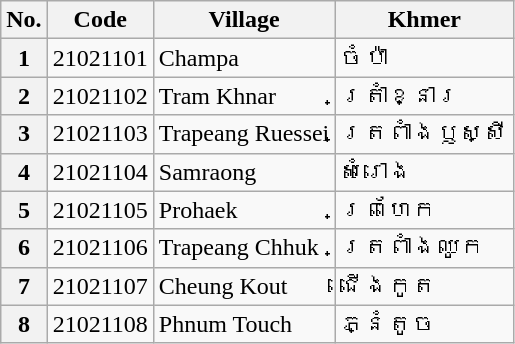<table class="wikitable sortable mw-collapsible">
<tr>
<th>No.</th>
<th>Code</th>
<th>Village</th>
<th>Khmer</th>
</tr>
<tr>
<th>1</th>
<td>21021101</td>
<td>Champa</td>
<td>ចំប៉ា</td>
</tr>
<tr>
<th>2</th>
<td>21021102</td>
<td>Tram Khnar</td>
<td>ត្រាំខ្នារ</td>
</tr>
<tr>
<th>3</th>
<td>21021103</td>
<td>Trapeang Ruessei</td>
<td>ត្រពាំងឫស្សី</td>
</tr>
<tr>
<th>4</th>
<td>21021104</td>
<td>Samraong</td>
<td>សំរោង</td>
</tr>
<tr>
<th>5</th>
<td>21021105</td>
<td>Prohaek</td>
<td>ព្រហែក</td>
</tr>
<tr>
<th>6</th>
<td>21021106</td>
<td>Trapeang Chhuk</td>
<td>ត្រពាំងឈូក</td>
</tr>
<tr>
<th>7</th>
<td>21021107</td>
<td>Cheung Kout</td>
<td>ជើងកូត</td>
</tr>
<tr>
<th>8</th>
<td>21021108</td>
<td>Phnum Touch</td>
<td>ភ្នំតូច</td>
</tr>
</table>
